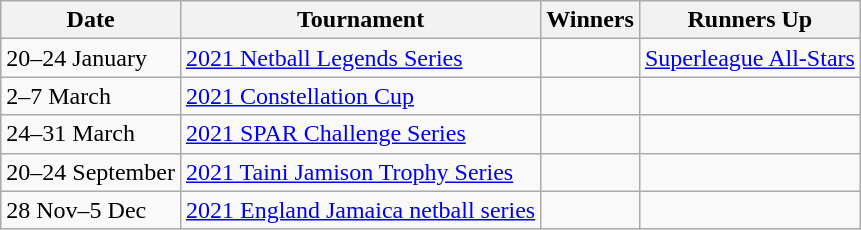<table class="wikitable collapsible">
<tr>
<th>Date</th>
<th>Tournament</th>
<th>Winners</th>
<th>Runners Up</th>
</tr>
<tr>
<td>20–24 January</td>
<td><a href='#'>2021 Netball Legends Series</a></td>
<td></td>
<td><a href='#'>  Superleague All-Stars</a></td>
</tr>
<tr>
<td>2–7 March</td>
<td><a href='#'>2021 Constellation Cup</a></td>
<td></td>
<td></td>
</tr>
<tr>
<td>24–31 March</td>
<td><a href='#'>2021 SPAR Challenge Series</a></td>
<td></td>
<td></td>
</tr>
<tr>
<td>20–24 September</td>
<td><a href='#'>2021 Taini Jamison Trophy Series</a></td>
<td></td>
<td></td>
</tr>
<tr>
<td>28 Nov–5 Dec</td>
<td><a href='#'>2021 England Jamaica netball series</a></td>
<td></td>
<td></td>
</tr>
</table>
